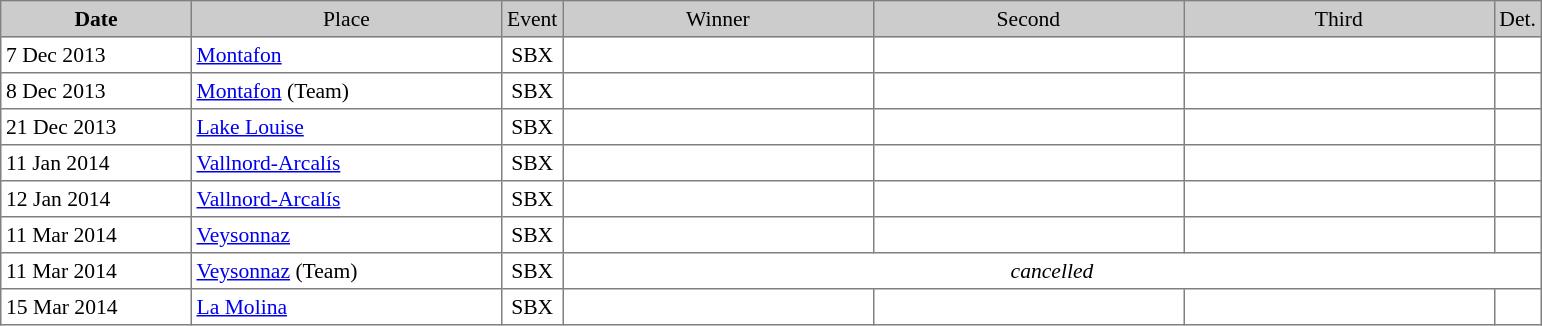<table cellpadding="3" cellspacing="0" border="1" style="background:#ffffff; font-size:90%; border:grey solid 1px; border-collapse:collapse;">
<tr style="background:#ccc; text-align:center;">
<th style="width:120px;">Date</th>
<td style="width:200px;">Place</td>
<td style="width:15px;">Event</td>
<td style="width:200px;">Winner</td>
<td style="width:200px;">Second</td>
<td style="width:200px;">Third</td>
<td style="width:15px;">Det.</td>
</tr>
<tr align="left">
<td>7 Dec 2013</td>
<td> <a href='#'>Montafon</a></td>
<td align=center>SBX</td>
<td></td>
<td></td>
<td></td>
<td></td>
</tr>
<tr align="left">
<td>8 Dec 2013</td>
<td> <a href='#'>Montafon</a> (Team)</td>
<td align=center>SBX</td>
<td> <br> </td>
<td> <br> </td>
<td> <br> </td>
<td></td>
</tr>
<tr align="left">
<td>21 Dec 2013</td>
<td> <a href='#'>Lake Louise</a></td>
<td align=center>SBX</td>
<td></td>
<td></td>
<td></td>
<td></td>
</tr>
<tr align="left">
<td>11 Jan 2014</td>
<td> <a href='#'>Vallnord-Arcalís</a></td>
<td align=center>SBX</td>
<td></td>
<td></td>
<td></td>
<td></td>
</tr>
<tr align="left">
<td>12 Jan 2014</td>
<td> <a href='#'>Vallnord-Arcalís</a></td>
<td align=center>SBX</td>
<td></td>
<td></td>
<td></td>
<td></td>
</tr>
<tr align="left">
<td>11 Mar 2014 </td>
<td> <a href='#'>Veysonnaz</a></td>
<td align=center>SBX</td>
<td></td>
<td></td>
<td></td>
<td></td>
</tr>
<tr align="left">
<td>11 Mar 2014 </td>
<td> <a href='#'>Veysonnaz</a> (Team)</td>
<td align=center>SBX</td>
<td colspan="4" align="center"><em>cancelled</em></td>
</tr>
<tr align="left">
<td>15 Mar 2014</td>
<td> <a href='#'>La Molina</a></td>
<td align=center>SBX</td>
<td></td>
<td></td>
<td></td>
<td></td>
</tr>
</table>
